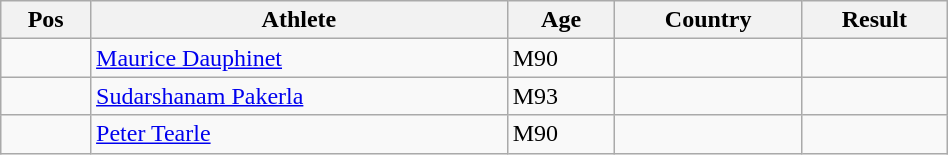<table class="wikitable"  style="text-align:center; width:50%;">
<tr>
<th>Pos</th>
<th>Athlete</th>
<th>Age</th>
<th>Country</th>
<th>Result</th>
</tr>
<tr>
<td align=center></td>
<td align=left><a href='#'>Maurice Dauphinet</a></td>
<td align=left>M90</td>
<td align=left></td>
<td></td>
</tr>
<tr>
<td align=center></td>
<td align=left><a href='#'>Sudarshanam Pakerla</a></td>
<td align=left>M93</td>
<td align=left></td>
<td></td>
</tr>
<tr>
<td align=center></td>
<td align=left><a href='#'>Peter Tearle</a></td>
<td align=left>M90</td>
<td align=left></td>
<td></td>
</tr>
</table>
